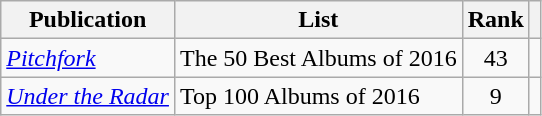<table class="sortable wikitable">
<tr>
<th>Publication</th>
<th>List</th>
<th>Rank</th>
<th></th>
</tr>
<tr>
<td><em><a href='#'>Pitchfork</a></em></td>
<td>The 50 Best Albums of 2016</td>
<td style="text-align:center">43</td>
<td style="text-align:center"></td>
</tr>
<tr>
<td><em><a href='#'>Under the Radar</a></em></td>
<td>Top 100 Albums of 2016</td>
<td style="text-align:center">9</td>
<td style="text-align:center"></td>
</tr>
</table>
